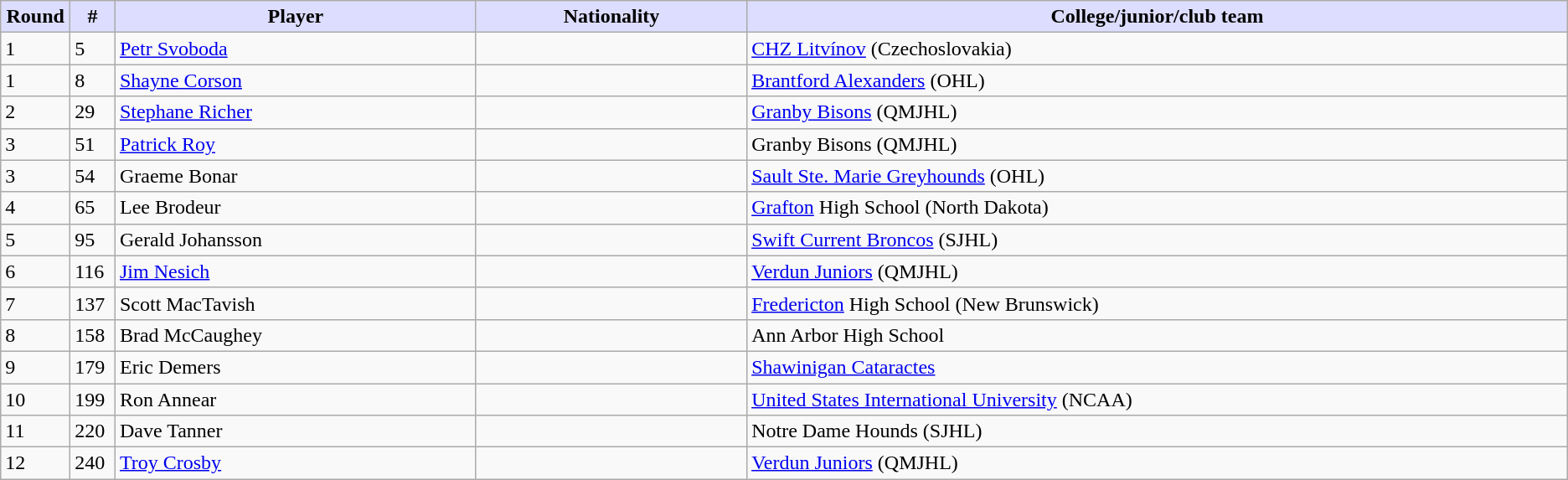<table class="wikitable">
<tr>
<th style="background:#ddf; width:2.75%;">Round</th>
<th style="background:#ddf; width:2.75%;">#</th>
<th style="background:#ddf; width:22.0%;">Player</th>
<th style="background:#ddf; width:16.5%;">Nationality</th>
<th style="background:#ddf; width:50.0%;">College/junior/club team</th>
</tr>
<tr>
<td>1</td>
<td>5</td>
<td><a href='#'>Petr Svoboda</a></td>
<td></td>
<td><a href='#'>CHZ Litvínov</a> (Czechoslovakia)</td>
</tr>
<tr>
<td>1</td>
<td>8</td>
<td><a href='#'>Shayne Corson</a></td>
<td></td>
<td><a href='#'>Brantford Alexanders</a> (OHL)</td>
</tr>
<tr>
<td>2</td>
<td>29</td>
<td><a href='#'>Stephane Richer</a></td>
<td></td>
<td><a href='#'>Granby Bisons</a> (QMJHL)</td>
</tr>
<tr>
<td>3</td>
<td>51</td>
<td><a href='#'>Patrick Roy</a></td>
<td></td>
<td>Granby Bisons (QMJHL)</td>
</tr>
<tr>
<td>3</td>
<td>54</td>
<td>Graeme Bonar</td>
<td></td>
<td><a href='#'>Sault Ste. Marie Greyhounds</a> (OHL)</td>
</tr>
<tr>
<td>4</td>
<td>65</td>
<td>Lee Brodeur</td>
<td></td>
<td><a href='#'>Grafton</a> High School (North Dakota)</td>
</tr>
<tr>
<td>5</td>
<td>95</td>
<td>Gerald Johansson</td>
<td></td>
<td><a href='#'>Swift Current Broncos</a> (SJHL)</td>
</tr>
<tr>
<td>6</td>
<td>116</td>
<td><a href='#'>Jim Nesich</a></td>
<td></td>
<td><a href='#'>Verdun Juniors</a> (QMJHL)</td>
</tr>
<tr>
<td>7</td>
<td>137</td>
<td>Scott MacTavish</td>
<td></td>
<td><a href='#'>Fredericton</a> High School (New Brunswick)</td>
</tr>
<tr>
<td>8</td>
<td>158</td>
<td>Brad McCaughey</td>
<td></td>
<td>Ann Arbor High School</td>
</tr>
<tr>
<td>9</td>
<td>179</td>
<td>Eric Demers</td>
<td></td>
<td><a href='#'>Shawinigan Cataractes</a></td>
</tr>
<tr>
<td>10</td>
<td>199</td>
<td>Ron Annear</td>
<td></td>
<td><a href='#'>United States International University</a> (NCAA)</td>
</tr>
<tr>
<td>11</td>
<td>220</td>
<td>Dave Tanner</td>
<td></td>
<td>Notre Dame Hounds (SJHL)</td>
</tr>
<tr>
<td>12</td>
<td>240</td>
<td><a href='#'>Troy Crosby</a></td>
<td></td>
<td><a href='#'>Verdun Juniors</a> (QMJHL)</td>
</tr>
</table>
